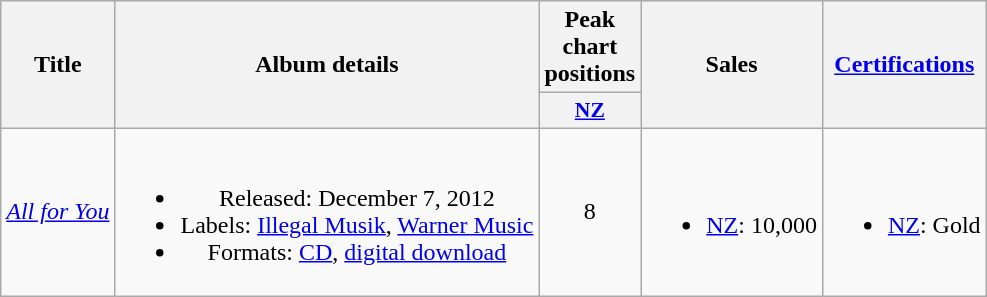<table class="wikitable plainrowheaders" style="text-align:center;">
<tr>
<th scope="col" rowspan="2">Title</th>
<th scope="col" rowspan="2">Album details</th>
<th scope="col" colspan="1">Peak chart positions</th>
<th scope="col" rowspan="2">Sales</th>
<th scope="col" rowspan="2"><a href='#'>Certifications</a></th>
</tr>
<tr>
<th scope="col" style="width:3em;font-size:90%;"><a href='#'>NZ</a></th>
</tr>
<tr>
<td scope="row" align="left"><em><a href='#'>All for You</a></em></td>
<td><br><ul><li>Released: December 7, 2012</li><li>Labels: <a href='#'>Illegal Musik</a>, <a href='#'>Warner Music</a></li><li>Formats: <a href='#'>CD</a>, <a href='#'>digital download</a></li></ul></td>
<td>8</td>
<td><br><ul><li><a href='#'>NZ</a>: 10,000</li></ul></td>
<td><br><ul><li><a href='#'>NZ</a>: Gold</li></ul></td>
</tr>
</table>
